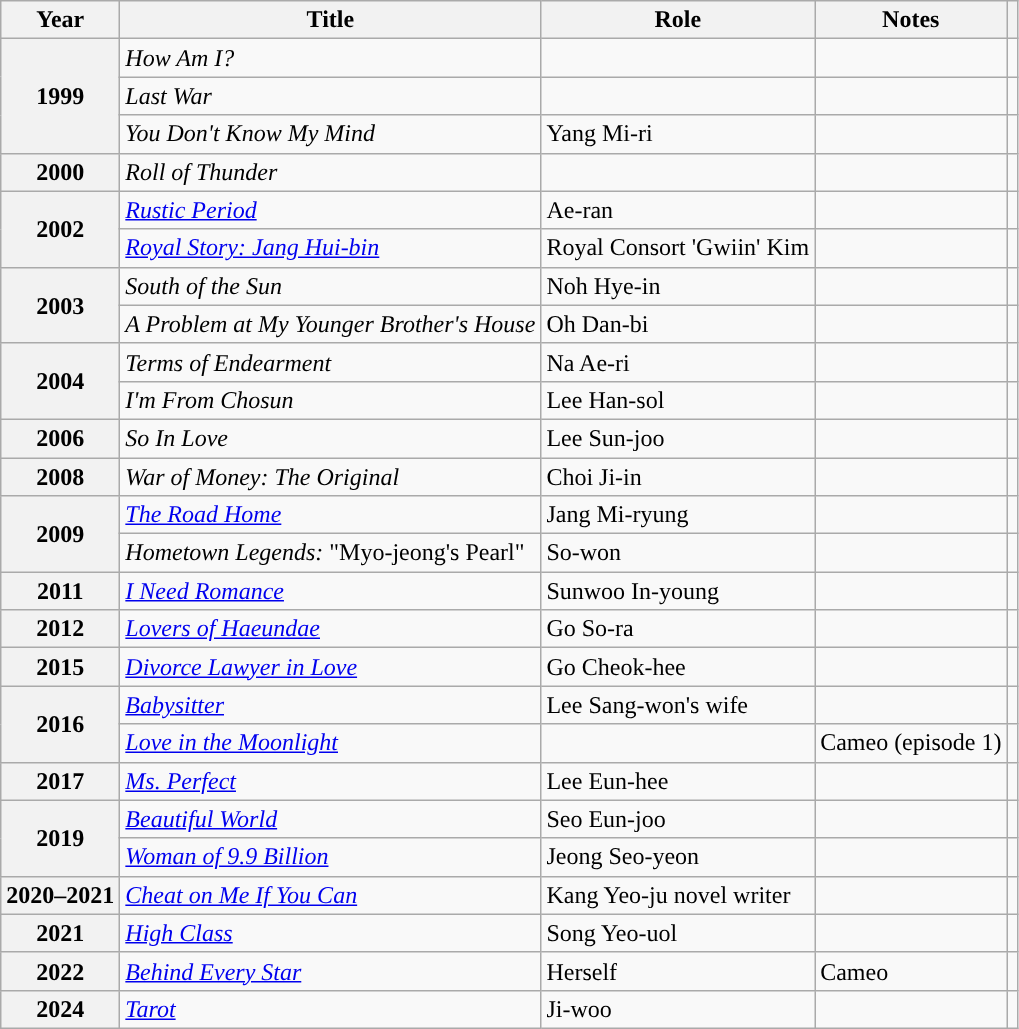<table class="wikitable plainrowheaders sortable">
<tr>
<th scope="col">Year</th>
<th scope="col">Title</th>
<th scope="col">Role</th>
<th scope="col" class="unsortable">Notes</th>
<th scope="col" class="unsortable"></th>
</tr>
<tr>
<th scope="row" rowspan=3>1999</th>
<td><em>How Am I?</em></td>
<td></td>
<td></td>
<td></td>
</tr>
<tr>
<td><em>Last War</em></td>
<td></td>
<td></td>
<td></td>
</tr>
<tr>
<td><em>You Don't Know My Mind</em></td>
<td>Yang Mi-ri</td>
<td></td>
<td></td>
</tr>
<tr>
<th scope="row">2000</th>
<td><em>Roll of Thunder</em></td>
<td></td>
<td></td>
<td></td>
</tr>
<tr>
<th scope="row" rowspan=2>2002</th>
<td><em><a href='#'>Rustic Period</a></em></td>
<td>Ae-ran</td>
<td></td>
<td></td>
</tr>
<tr>
<td><em><a href='#'>Royal Story: Jang Hui-bin</a></em></td>
<td>Royal Consort 'Gwiin' Kim</td>
<td></td>
<td></td>
</tr>
<tr>
<th scope="row" rowspan=2>2003</th>
<td><em>South of the Sun</em></td>
<td>Noh Hye-in</td>
<td></td>
<td></td>
</tr>
<tr>
<td><em>A Problem at My Younger Brother's House</em></td>
<td>Oh Dan-bi</td>
<td></td>
<td></td>
</tr>
<tr>
<th scope="row" rowspan=2>2004</th>
<td><em>Terms of Endearment</em></td>
<td>Na Ae-ri</td>
<td></td>
<td></td>
</tr>
<tr>
<td><em>I'm From Chosun</em></td>
<td>Lee Han-sol</td>
<td></td>
<td></td>
</tr>
<tr>
<th scope="row">2006</th>
<td><em>So In Love</em></td>
<td>Lee Sun-joo</td>
<td></td>
<td></td>
</tr>
<tr>
<th scope="row">2008</th>
<td><em>War of Money: The Original</em></td>
<td>Choi Ji-in</td>
<td></td>
<td></td>
</tr>
<tr>
<th scope="row" rowspan=2>2009</th>
<td><em><a href='#'>The Road Home</a></em></td>
<td>Jang Mi-ryung</td>
<td></td>
<td></td>
</tr>
<tr>
<td><em>Hometown Legends:</em> "Myo-jeong's Pearl"</td>
<td>So-won</td>
<td></td>
<td></td>
</tr>
<tr>
<th scope="row">2011</th>
<td><em><a href='#'>I Need Romance</a></em></td>
<td>Sunwoo In-young</td>
<td></td>
<td style="text-align:center"></td>
</tr>
<tr>
<th scope="row">2012</th>
<td><em><a href='#'>Lovers of Haeundae</a></em></td>
<td>Go So-ra</td>
<td></td>
<td style="text-align:center"></td>
</tr>
<tr>
<th scope="row">2015</th>
<td><em><a href='#'>Divorce Lawyer in Love</a></em></td>
<td>Go Cheok-hee</td>
<td></td>
<td></td>
</tr>
<tr>
<th scope="row" rowspan=2>2016</th>
<td><em><a href='#'>Babysitter</a></em></td>
<td>Lee Sang-won's wife</td>
<td></td>
<td></td>
</tr>
<tr>
<td><em><a href='#'>Love in the Moonlight</a></em></td>
<td></td>
<td>Cameo (episode 1)</td>
<td></td>
</tr>
<tr>
<th scope="row">2017</th>
<td><em><a href='#'>Ms. Perfect</a></em></td>
<td>Lee Eun-hee</td>
<td></td>
<td style="text-align:center"></td>
</tr>
<tr>
<th scope="row" rowspan=2>2019</th>
<td><em><a href='#'>Beautiful World</a></em></td>
<td>Seo Eun-joo</td>
<td></td>
<td style="text-align:center"></td>
</tr>
<tr>
<td><em><a href='#'>Woman of 9.9 Billion</a></em></td>
<td>Jeong Seo-yeon</td>
<td></td>
<td style="text-align:center"></td>
</tr>
<tr>
<th scope="row">2020–2021</th>
<td><em><a href='#'>Cheat on Me If You Can</a></em></td>
<td>Kang Yeo-ju novel writer</td>
<td></td>
<td style="text-align:center"></td>
</tr>
<tr>
<th scope="row">2021</th>
<td><em><a href='#'>High Class</a></em></td>
<td>Song Yeo-uol</td>
<td></td>
<td style="text-align:center"></td>
</tr>
<tr>
<th scope="row">2022</th>
<td><em><a href='#'>Behind Every Star</a></em></td>
<td>Herself</td>
<td>Cameo</td>
<td style="text-align:center"></td>
</tr>
<tr>
<th scope="row">2024</th>
<td><em><a href='#'>Tarot</a></em></td>
<td>Ji-woo</td>
<td></td>
<td style="text-align:center"></td>
</tr>
</table>
